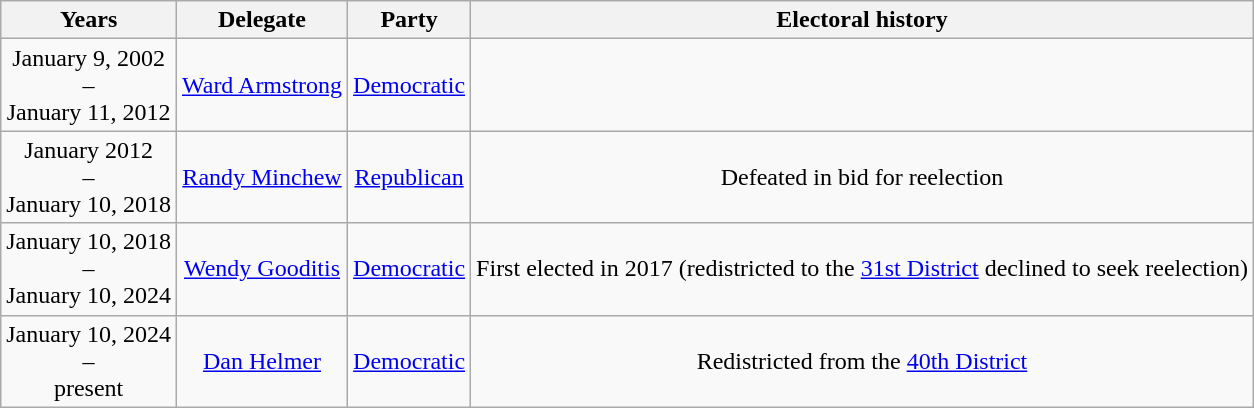<table class=wikitable style="text-align:center">
<tr valign=bottom>
<th>Years</th>
<th colspan=1>Delegate</th>
<th>Party</th>
<th>Electoral history</th>
</tr>
<tr>
<td nowrap><span>January 9, 2002</span><br>–<br><span>January 11, 2012</span></td>
<td><a href='#'>Ward Armstrong</a></td>
<td><a href='#'>Democratic</a></td>
<td></td>
</tr>
<tr>
<td nowrap><span>January 2012</span><br>–<br><span>January 10, 2018</span></td>
<td><a href='#'>Randy Minchew</a></td>
<td><a href='#'>Republican</a></td>
<td>Defeated in bid for reelection</td>
</tr>
<tr>
<td nowrap><span>January 10, 2018</span><br>–<br><span>January 10, 2024</span></td>
<td><a href='#'>Wendy Gooditis</a></td>
<td><a href='#'>Democratic</a></td>
<td>First elected in 2017 (redistricted to the <a href='#'>31st District</a> declined to seek reelection)</td>
</tr>
<tr>
<td nowrap><span>January 10, 2024</span><br>–<br><span>present</span></td>
<td><a href='#'>Dan Helmer</a></td>
<td><a href='#'>Democratic</a></td>
<td>Redistricted from the <a href='#'>40th District</a></td>
</tr>
</table>
